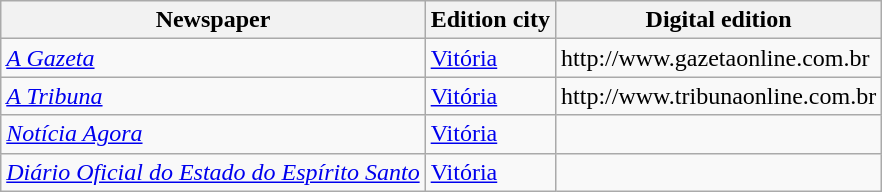<table class="wikitable sortable">
<tr style="text-align:center">
<th>Newspaper</th>
<th>Edition city</th>
<th>Digital edition</th>
</tr>
<tr>
<td><em><a href='#'>A Gazeta</a></em></td>
<td><a href='#'>Vitória</a></td>
<td>http://www.gazetaonline.com.br</td>
</tr>
<tr>
<td><em><a href='#'>A Tribuna</a></em></td>
<td><a href='#'>Vitória</a></td>
<td>http://www.tribunaonline.com.br</td>
</tr>
<tr>
<td><em><a href='#'>Notícia Agora</a></em></td>
<td><a href='#'>Vitória</a></td>
<td></td>
</tr>
<tr>
<td><em><a href='#'>Diário Oficial do Estado do Espírito Santo</a></em></td>
<td><a href='#'>Vitória</a></td>
<td></td>
</tr>
</table>
